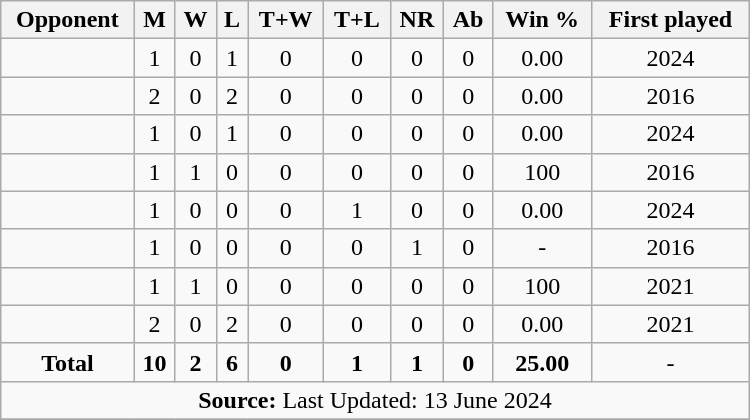<table class="wikitable" style="text-align: center; width: 500px;">
<tr>
<th>Opponent</th>
<th>M</th>
<th>W</th>
<th>L</th>
<th>T+W</th>
<th>T+L</th>
<th>NR</th>
<th>Ab</th>
<th>Win %</th>
<th>First played</th>
</tr>
<tr>
<td align="left"></td>
<td>1</td>
<td>0</td>
<td>1</td>
<td>0</td>
<td>0</td>
<td>0</td>
<td>0</td>
<td>0.00</td>
<td>2024</td>
</tr>
<tr>
<td align="left"></td>
<td>2</td>
<td>0</td>
<td>2</td>
<td>0</td>
<td>0</td>
<td>0</td>
<td>0</td>
<td>0.00</td>
<td>2016</td>
</tr>
<tr>
<td align="left"></td>
<td>1</td>
<td>0</td>
<td>1</td>
<td>0</td>
<td>0</td>
<td>0</td>
<td>0</td>
<td>0.00</td>
<td>2024</td>
</tr>
<tr>
<td align="left"></td>
<td>1</td>
<td>1</td>
<td>0</td>
<td>0</td>
<td>0</td>
<td>0</td>
<td>0</td>
<td>100</td>
<td>2016</td>
</tr>
<tr>
<td align="left"></td>
<td>1</td>
<td>0</td>
<td>0</td>
<td>0</td>
<td>1</td>
<td>0</td>
<td>0</td>
<td>0.00</td>
<td>2024</td>
</tr>
<tr>
<td align="left"></td>
<td>1</td>
<td>0</td>
<td>0</td>
<td>0</td>
<td>0</td>
<td>1</td>
<td>0</td>
<td>-</td>
<td>2016</td>
</tr>
<tr>
<td align="left"></td>
<td>1</td>
<td>1</td>
<td>0</td>
<td>0</td>
<td>0</td>
<td>0</td>
<td>0</td>
<td>100</td>
<td>2021</td>
</tr>
<tr>
<td align="left"></td>
<td>2</td>
<td>0</td>
<td>2</td>
<td>0</td>
<td>0</td>
<td>0</td>
<td>0</td>
<td>0.00</td>
<td>2021</td>
</tr>
<tr>
<td><strong>Total</strong></td>
<td><strong>10</strong></td>
<td><strong>2</strong></td>
<td><strong>6</strong></td>
<td><strong>0</strong></td>
<td><strong>1</strong></td>
<td><strong>1</strong></td>
<td><strong>0</strong></td>
<td><strong>25.00</strong></td>
<td>-</td>
</tr>
<tr>
<td colspan="10"><strong>Source:</strong> Last Updated: 13 June 2024</td>
</tr>
<tr>
</tr>
</table>
